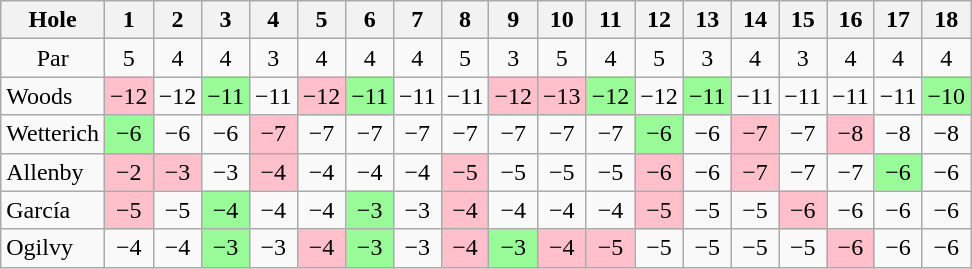<table class="wikitable" style="text-align:center">
<tr>
<th>Hole</th>
<th>1</th>
<th>2</th>
<th>3</th>
<th>4</th>
<th>5</th>
<th>6</th>
<th>7</th>
<th>8</th>
<th>9</th>
<th>10</th>
<th>11</th>
<th>12</th>
<th>13</th>
<th>14</th>
<th>15</th>
<th>16</th>
<th>17</th>
<th>18</th>
</tr>
<tr>
<td>Par</td>
<td>5</td>
<td>4</td>
<td>4</td>
<td>3</td>
<td>4</td>
<td>4</td>
<td>4</td>
<td>5</td>
<td>3</td>
<td>5</td>
<td>4</td>
<td>5</td>
<td>3</td>
<td>4</td>
<td>3</td>
<td>4</td>
<td>4</td>
<td>4</td>
</tr>
<tr>
<td align=left> Woods</td>
<td style="background: Pink;">−12</td>
<td>−12</td>
<td style="background: PaleGreen;">−11</td>
<td>−11</td>
<td style="background: Pink;">−12</td>
<td style="background: PaleGreen;">−11</td>
<td>−11</td>
<td>−11</td>
<td style="background: Pink;">−12</td>
<td style="background: Pink;">−13</td>
<td style="background: PaleGreen;">−12</td>
<td>−12</td>
<td style="background: PaleGreen;">−11</td>
<td>−11</td>
<td>−11</td>
<td>−11</td>
<td>−11</td>
<td style="background: PaleGreen;">−10</td>
</tr>
<tr>
<td align=left> Wetterich</td>
<td style="background: PaleGreen;">−6</td>
<td>−6</td>
<td>−6</td>
<td style="background: Pink;">−7</td>
<td>−7</td>
<td>−7</td>
<td>−7</td>
<td>−7</td>
<td>−7</td>
<td>−7</td>
<td>−7</td>
<td style="background: PaleGreen;">−6</td>
<td>−6</td>
<td style="background: Pink;">−7</td>
<td>−7</td>
<td style="background: Pink;">−8</td>
<td>−8</td>
<td>−8</td>
</tr>
<tr>
<td align=left> Allenby</td>
<td style="background: Pink;">−2</td>
<td style="background: Pink;">−3</td>
<td>−3</td>
<td style="background: Pink;">−4</td>
<td>−4</td>
<td>−4</td>
<td>−4</td>
<td style="background: Pink;">−5</td>
<td>−5</td>
<td>−5</td>
<td>−5</td>
<td style="background: Pink;">−6</td>
<td>−6</td>
<td style="background: Pink;">−7</td>
<td>−7</td>
<td>−7</td>
<td style="background: PaleGreen;">−6</td>
<td>−6</td>
</tr>
<tr>
<td align=left> García</td>
<td style="background: Pink;">−5</td>
<td>−5</td>
<td style="background: PaleGreen;">−4</td>
<td>−4</td>
<td>−4</td>
<td style="background: PaleGreen;">−3</td>
<td>−3</td>
<td style="background: Pink;">−4</td>
<td>−4</td>
<td>−4</td>
<td>−4</td>
<td style="background: Pink;">−5</td>
<td>−5</td>
<td>−5</td>
<td style="background: Pink;">−6</td>
<td>−6</td>
<td>−6</td>
<td>−6</td>
</tr>
<tr>
<td align=left> Ogilvy</td>
<td>−4</td>
<td>−4</td>
<td style="background: PaleGreen;">−3</td>
<td>−3</td>
<td style="background: Pink;">−4</td>
<td style="background: PaleGreen;">−3</td>
<td>−3</td>
<td style="background: Pink;">−4</td>
<td style="background: PaleGreen;">−3</td>
<td style="background: Pink;">−4</td>
<td style="background: Pink;">−5</td>
<td>−5</td>
<td>−5</td>
<td>−5</td>
<td>−5</td>
<td style="background: Pink;">−6</td>
<td>−6</td>
<td>−6</td>
</tr>
</table>
